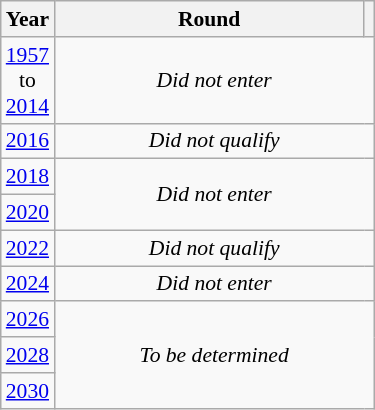<table class="wikitable" style="text-align: center; font-size:90%">
<tr>
<th>Year</th>
<th style="width:200px">Round</th>
<th></th>
</tr>
<tr>
<td><a href='#'>1957</a><br>to<br><a href='#'>2014</a></td>
<td colspan="2"><em>Did not enter</em></td>
</tr>
<tr>
<td><a href='#'>2016</a></td>
<td colspan="2"><em>Did not qualify</em></td>
</tr>
<tr>
<td><a href='#'>2018</a></td>
<td colspan="2" rowspan="2"><em>Did not enter</em></td>
</tr>
<tr>
<td><a href='#'>2020</a></td>
</tr>
<tr>
<td><a href='#'>2022</a></td>
<td colspan="2"><em>Did not qualify</em></td>
</tr>
<tr>
<td><a href='#'>2024</a></td>
<td colspan="2"><em>Did not enter</em></td>
</tr>
<tr>
<td><a href='#'>2026</a></td>
<td colspan="2" rowspan="3"><em>To be determined</em></td>
</tr>
<tr>
<td><a href='#'>2028</a></td>
</tr>
<tr>
<td><a href='#'>2030</a></td>
</tr>
</table>
